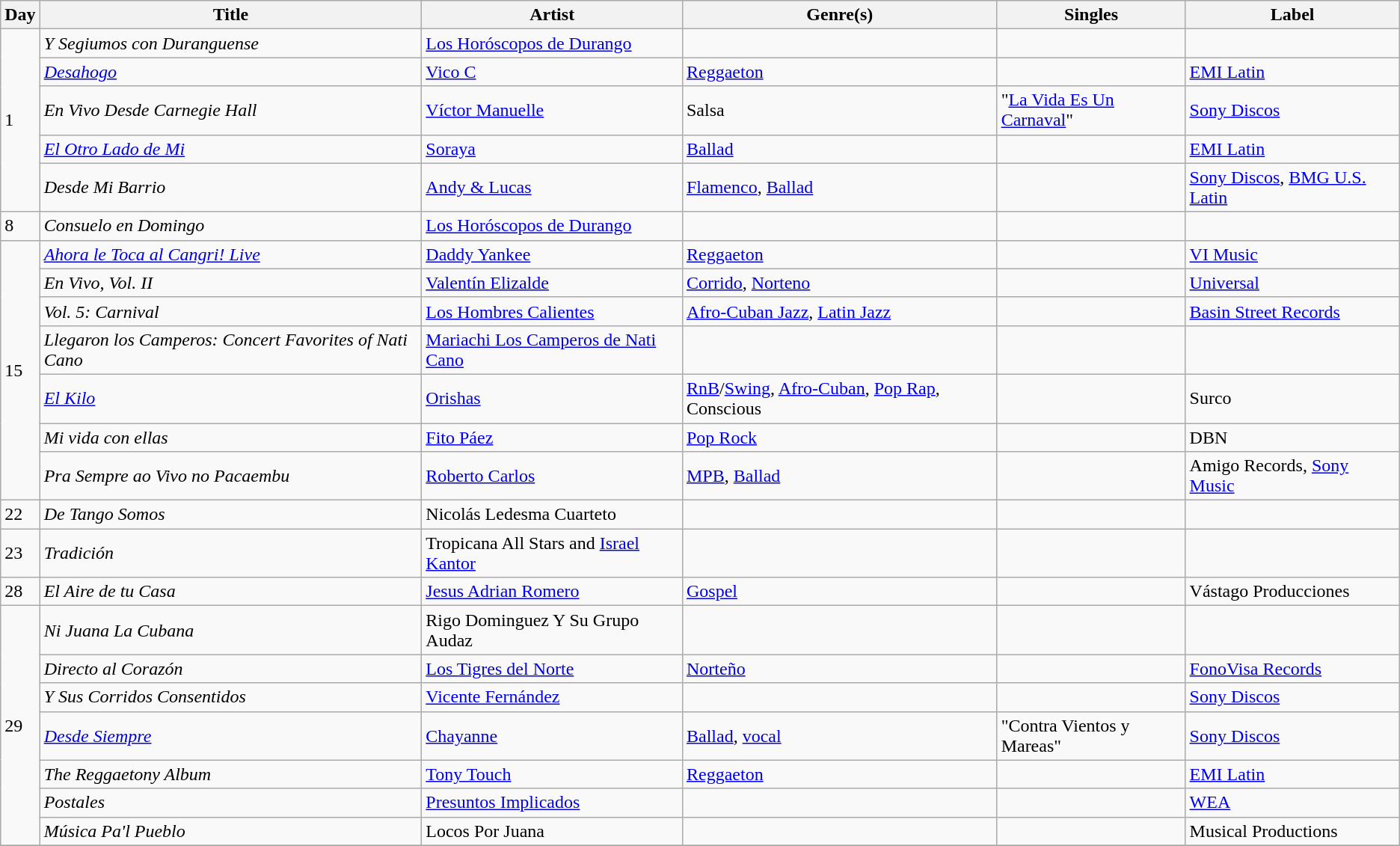<table class="wikitable sortable" style="text-align: left;">
<tr>
<th>Day</th>
<th>Title</th>
<th>Artist</th>
<th>Genre(s)</th>
<th>Singles</th>
<th>Label</th>
</tr>
<tr>
<td rowspan="5">1</td>
<td><em>Y Segiumos con Duranguense</em></td>
<td><a href='#'>Los Horóscopos de Durango</a></td>
<td></td>
<td></td>
<td></td>
</tr>
<tr>
<td><em><a href='#'>Desahogo</a></em></td>
<td><a href='#'>Vico C</a></td>
<td><a href='#'>Reggaeton</a></td>
<td></td>
<td><a href='#'>EMI Latin</a></td>
</tr>
<tr>
<td><em>En Vivo Desde Carnegie Hall</em></td>
<td><a href='#'>Víctor Manuelle</a></td>
<td>Salsa</td>
<td>"<a href='#'>La Vida Es Un Carnaval</a>"</td>
<td><a href='#'>Sony Discos</a></td>
</tr>
<tr>
<td><em><a href='#'>El Otro Lado de Mi</a></em></td>
<td><a href='#'>Soraya</a></td>
<td><a href='#'>Ballad</a></td>
<td></td>
<td><a href='#'>EMI Latin</a></td>
</tr>
<tr>
<td><em>Desde Mi Barrio</em></td>
<td><a href='#'>Andy & Lucas</a></td>
<td><a href='#'>Flamenco</a>, <a href='#'>Ballad</a></td>
<td></td>
<td><a href='#'>Sony Discos</a>, <a href='#'>BMG U.S. Latin</a></td>
</tr>
<tr>
<td>8</td>
<td><em>Consuelo en Domingo</em></td>
<td><a href='#'>Los Horóscopos de Durango</a></td>
<td></td>
<td></td>
<td></td>
</tr>
<tr>
<td rowspan="7">15</td>
<td><em><a href='#'>Ahora le Toca al Cangri! Live</a></em></td>
<td><a href='#'>Daddy Yankee</a></td>
<td><a href='#'>Reggaeton</a></td>
<td></td>
<td><a href='#'>VI Music</a></td>
</tr>
<tr>
<td><em>En Vivo, Vol. II</em></td>
<td><a href='#'>Valentín Elizalde</a></td>
<td><a href='#'>Corrido</a>, <a href='#'>Norteno</a></td>
<td></td>
<td><a href='#'>Universal</a></td>
</tr>
<tr>
<td><em>Vol. 5: Carnival</em></td>
<td><a href='#'>Los Hombres Calientes</a></td>
<td><a href='#'>Afro-Cuban Jazz</a>, <a href='#'>Latin Jazz</a></td>
<td></td>
<td><a href='#'>Basin Street Records</a></td>
</tr>
<tr>
<td><em>Llegaron los Camperos: Concert Favorites of Nati Cano</em></td>
<td><a href='#'>Mariachi Los Camperos de Nati Cano</a></td>
<td></td>
<td></td>
<td></td>
</tr>
<tr>
<td><em><a href='#'>El Kilo</a></em></td>
<td><a href='#'>Orishas</a></td>
<td><a href='#'>RnB</a>/<a href='#'>Swing</a>, <a href='#'>Afro-Cuban</a>, <a href='#'>Pop Rap</a>, Conscious</td>
<td></td>
<td>Surco</td>
</tr>
<tr>
<td><em>Mi vida con ellas</em></td>
<td><a href='#'>Fito Páez</a></td>
<td><a href='#'>Pop Rock</a></td>
<td></td>
<td>DBN</td>
</tr>
<tr>
<td><em> Pra Sempre ao Vivo no Pacaembu</em></td>
<td><a href='#'>Roberto Carlos</a></td>
<td><a href='#'>MPB</a>, <a href='#'>Ballad</a></td>
<td></td>
<td>Amigo Records, <a href='#'>Sony Music</a></td>
</tr>
<tr>
<td>22</td>
<td><em>De Tango Somos</em></td>
<td>Nicolás Ledesma Cuarteto</td>
<td></td>
<td></td>
<td></td>
</tr>
<tr>
<td>23</td>
<td><em>Tradición</em></td>
<td>Tropicana All Stars and <a href='#'>Israel Kantor</a></td>
<td></td>
<td></td>
<td></td>
</tr>
<tr>
<td>28</td>
<td><em> El Aire de tu Casa</em></td>
<td><a href='#'>Jesus Adrian Romero</a></td>
<td><a href='#'>Gospel</a></td>
<td></td>
<td>Vástago Producciones</td>
</tr>
<tr>
<td rowspan="7">29</td>
<td><em>Ni Juana La Cubana</em></td>
<td>Rigo Dominguez Y Su Grupo Audaz</td>
<td></td>
<td></td>
<td></td>
</tr>
<tr>
<td><em>Directo al Corazón</em></td>
<td><a href='#'>Los Tigres del Norte</a></td>
<td><a href='#'>Norteño</a></td>
<td></td>
<td><a href='#'>FonoVisa Records</a></td>
</tr>
<tr>
<td><em>Y Sus Corridos Consentidos</em></td>
<td><a href='#'>Vicente Fernández</a></td>
<td></td>
<td></td>
<td><a href='#'>Sony Discos</a></td>
</tr>
<tr>
<td><em><a href='#'>Desde Siempre</a></em></td>
<td><a href='#'>Chayanne</a></td>
<td><a href='#'>Ballad</a>, <a href='#'>vocal</a></td>
<td>"Contra Vientos y Mareas"</td>
<td><a href='#'>Sony Discos</a></td>
</tr>
<tr>
<td><em>The Reggaetony Album</em></td>
<td><a href='#'>Tony Touch</a></td>
<td><a href='#'>Reggaeton</a></td>
<td></td>
<td><a href='#'>EMI Latin</a></td>
</tr>
<tr>
<td><em>Postales</em></td>
<td><a href='#'>Presuntos Implicados</a></td>
<td></td>
<td></td>
<td><a href='#'>WEA</a></td>
</tr>
<tr>
<td><em>Música Pa'l Pueblo</em></td>
<td>Locos Por Juana</td>
<td></td>
<td></td>
<td>Musical Productions</td>
</tr>
<tr>
</tr>
</table>
